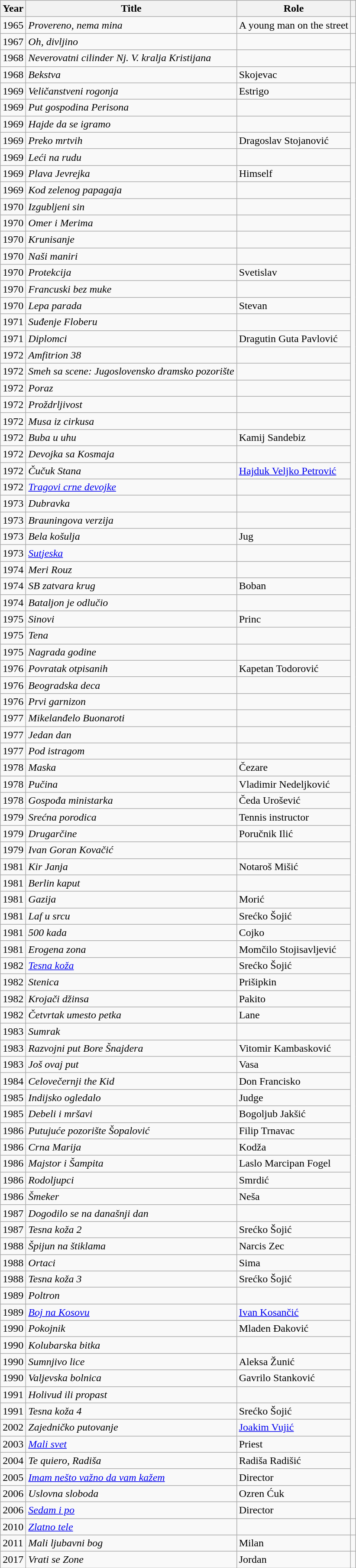<table class="wikitable sortable plainrowheaders">
<tr>
<th scope="col">Year</th>
<th scope="col">Title</th>
<th scope="col">Role</th>
<th class="unsortable" scope="col"></th>
</tr>
<tr>
<td>1965</td>
<td><em>Provereno, nema mina</em></td>
<td>A young man on the street</td>
<td style="text-align:center;"></td>
</tr>
<tr>
<td>1967</td>
<td><em>Oh, divljino</em></td>
<td></td>
<td rowspan="2"></td>
</tr>
<tr>
<td>1968</td>
<td><em>Neverovatni cilinder Nj. V. kralja Kristijana</em></td>
<td></td>
</tr>
<tr>
<td>1968</td>
<td><em>Bekstva</em></td>
<td>Skojevac</td>
<td></td>
</tr>
<tr>
<td>1969</td>
<td><em>Veličanstveni rogonja</em></td>
<td>Estrigo</td>
<td rowspan="87"></td>
</tr>
<tr>
<td>1969</td>
<td><em>Put gospodina Perisona</em></td>
<td></td>
</tr>
<tr>
<td>1969</td>
<td><em>Hajde da se igramo</em></td>
<td></td>
</tr>
<tr>
<td>1969</td>
<td><em>Preko mrtvih</em></td>
<td>Dragoslav Stojanović</td>
</tr>
<tr>
<td>1969</td>
<td><em>Leći na rudu</em></td>
<td></td>
</tr>
<tr>
<td>1969</td>
<td><em>Plava Jevrejka</em></td>
<td>Himself</td>
</tr>
<tr>
<td>1969</td>
<td><em>Kod zelenog papagaja</em></td>
<td></td>
</tr>
<tr>
<td>1970</td>
<td><em>Izgubljeni sin</em></td>
<td></td>
</tr>
<tr>
<td>1970</td>
<td><em>Omer i Merima</em></td>
<td></td>
</tr>
<tr>
<td>1970</td>
<td><em>Krunisanje</em></td>
<td></td>
</tr>
<tr>
<td>1970</td>
<td><em>Naši maniri</em></td>
<td></td>
</tr>
<tr>
<td>1970</td>
<td><em>Protekcija</em></td>
<td>Svetislav</td>
</tr>
<tr>
<td>1970</td>
<td><em>Francuski bez muke</em></td>
<td></td>
</tr>
<tr>
<td>1970</td>
<td><em>Lepa parada</em></td>
<td>Stevan</td>
</tr>
<tr>
<td>1971</td>
<td><em>Suđenje Floberu</em></td>
<td></td>
</tr>
<tr>
<td>1971</td>
<td><em>Diplomci</em></td>
<td>Dragutin Guta Pavlović</td>
</tr>
<tr>
<td>1972</td>
<td><em>Amfitrion 38</em></td>
<td></td>
</tr>
<tr>
<td>1972</td>
<td><em>Smeh sa scene: Jugoslovensko dramsko pozorište</em></td>
<td></td>
</tr>
<tr>
<td>1972</td>
<td><em>Poraz</em></td>
<td></td>
</tr>
<tr>
<td>1972</td>
<td><em>Proždrljivost</em></td>
<td></td>
</tr>
<tr>
<td>1972</td>
<td><em>Musa iz cirkusa</em></td>
<td></td>
</tr>
<tr>
<td>1972</td>
<td><em>Buba u uhu</em></td>
<td>Kamij Sandebiz</td>
</tr>
<tr>
<td>1972</td>
<td><em>Devojka sa Kosmaja</em></td>
<td></td>
</tr>
<tr>
<td>1972</td>
<td><em>Čučuk Stana</em></td>
<td><a href='#'>Hajduk Veljko Petrović</a></td>
</tr>
<tr>
<td>1972</td>
<td><em><a href='#'>Tragovi crne devojke</a></em></td>
<td></td>
</tr>
<tr>
<td>1973</td>
<td><em>Dubravka</em></td>
<td></td>
</tr>
<tr>
<td>1973</td>
<td><em>Brauningova verzija</em></td>
<td></td>
</tr>
<tr>
<td>1973</td>
<td><em>Bela košulja</em></td>
<td>Jug</td>
</tr>
<tr>
<td>1973</td>
<td><em><a href='#'>Sutjeska</a></em></td>
<td></td>
</tr>
<tr>
<td>1974</td>
<td><em>Meri Rouz</em></td>
<td></td>
</tr>
<tr>
<td>1974</td>
<td><em>SB zatvara krug</em></td>
<td>Boban</td>
</tr>
<tr>
<td>1974</td>
<td><em>Bataljon je odlučio</em></td>
<td></td>
</tr>
<tr>
<td>1975</td>
<td><em>Sinovi</em></td>
<td>Princ</td>
</tr>
<tr>
<td>1975</td>
<td><em>Tena</em></td>
<td></td>
</tr>
<tr>
<td>1975</td>
<td><em>Nagrada godine</em></td>
<td></td>
</tr>
<tr>
<td>1976</td>
<td><em>Povratak otpisanih</em></td>
<td>Kapetan Todorović</td>
</tr>
<tr>
<td>1976</td>
<td><em>Beogradska deca</em></td>
<td></td>
</tr>
<tr>
<td>1976</td>
<td><em>Prvi garnizon</em></td>
<td></td>
</tr>
<tr>
<td>1977</td>
<td><em>Mikelanđelo Buonaroti</em></td>
<td></td>
</tr>
<tr>
<td>1977</td>
<td><em>Jedan dan</em></td>
<td></td>
</tr>
<tr>
<td>1977</td>
<td><em>Pod istragom</em></td>
<td></td>
</tr>
<tr>
<td>1978</td>
<td><em>Maska</em></td>
<td>Čezare</td>
</tr>
<tr>
<td>1978</td>
<td><em>Pučina</em></td>
<td>Vladimir Nedeljković</td>
</tr>
<tr>
<td>1978</td>
<td><em>Gospođa ministarka</em></td>
<td>Čeda Urošević</td>
</tr>
<tr>
<td>1979</td>
<td><em>Srećna porodica</em></td>
<td>Tennis instructor</td>
</tr>
<tr>
<td>1979</td>
<td><em>Drugarčine</em></td>
<td>Poručnik Ilić</td>
</tr>
<tr>
<td>1979</td>
<td><em>Ivan Goran Kovačić</em></td>
<td></td>
</tr>
<tr>
<td>1981</td>
<td><em>Kir Janja</em></td>
<td>Notaroš Mišić</td>
</tr>
<tr>
<td>1981</td>
<td><em>Berlin kaput</em></td>
<td></td>
</tr>
<tr>
<td>1981</td>
<td><em>Gazija</em></td>
<td>Morić</td>
</tr>
<tr>
<td>1981</td>
<td><em>Laf u srcu</em></td>
<td>Srećko Šojić</td>
</tr>
<tr>
<td>1981</td>
<td><em>500 kada</em></td>
<td>Cojko</td>
</tr>
<tr>
<td>1981</td>
<td><em>Erogena zona</em></td>
<td>Momčilo Stojisavljević</td>
</tr>
<tr>
<td>1982</td>
<td><em><a href='#'>Tesna koža</a></em></td>
<td>Srećko Šojić</td>
</tr>
<tr>
<td>1982</td>
<td><em>Stenica</em></td>
<td>Prišipkin</td>
</tr>
<tr>
<td>1982</td>
<td><em>Krojači džinsa</em></td>
<td>Pakito</td>
</tr>
<tr>
<td>1982</td>
<td><em>Četvrtak umesto petka</em></td>
<td>Lane</td>
</tr>
<tr>
<td>1983</td>
<td><em>Sumrak</em></td>
<td></td>
</tr>
<tr>
<td>1983</td>
<td><em>Razvojni put Bore Šnajdera</em></td>
<td>Vitomir Kambasković</td>
</tr>
<tr>
<td>1983</td>
<td><em>Još ovaj put</em></td>
<td>Vasa</td>
</tr>
<tr>
<td>1984</td>
<td><em>Celovečernji the Kid</em></td>
<td>Don Francisko</td>
</tr>
<tr>
<td>1985</td>
<td><em>Indijsko ogledalo</em></td>
<td>Judge</td>
</tr>
<tr>
<td>1985</td>
<td><em>Debeli i mršavi</em></td>
<td>Bogoljub Jakšić</td>
</tr>
<tr>
<td>1986</td>
<td><em>Putujuće pozorište Šopalović</em></td>
<td>Filip Trnavac</td>
</tr>
<tr>
<td>1986</td>
<td><em>Crna Marija</em></td>
<td>Kodža</td>
</tr>
<tr>
<td>1986</td>
<td><em>Majstor i Šampita</em></td>
<td>Laslo Marcipan Fogel</td>
</tr>
<tr>
<td>1986</td>
<td><em>Rodoljupci</em></td>
<td>Smrdić</td>
</tr>
<tr>
<td>1986</td>
<td><em>Šmeker</em></td>
<td>Neša</td>
</tr>
<tr>
<td>1987</td>
<td><em>Dogodilo se na današnji dan</em></td>
<td></td>
</tr>
<tr>
<td>1987</td>
<td><em>Tesna koža 2</em></td>
<td>Srećko Šojić</td>
</tr>
<tr>
<td>1988</td>
<td><em>Špijun na štiklama</em></td>
<td>Narcis Zec</td>
</tr>
<tr>
<td>1988</td>
<td><em>Ortaci</em></td>
<td>Sima</td>
</tr>
<tr>
<td>1988</td>
<td><em>Tesna koža 3</em></td>
<td>Srećko Šojić</td>
</tr>
<tr>
<td>1989</td>
<td><em>Poltron</em></td>
<td></td>
</tr>
<tr>
<td>1989</td>
<td><em><a href='#'>Boj na Kosovu</a></em></td>
<td><a href='#'>Ivan Kosančić</a></td>
</tr>
<tr>
<td>1990</td>
<td><em>Pokojnik</em></td>
<td>Mladen Đaković</td>
</tr>
<tr>
<td>1990</td>
<td><em>Kolubarska bitka</em></td>
<td></td>
</tr>
<tr>
<td>1990</td>
<td><em>Sumnjivo lice</em></td>
<td>Aleksa Žunić</td>
</tr>
<tr>
<td>1990</td>
<td><em>Valjevska bolnica</em></td>
<td>Gavrilo Stanković</td>
</tr>
<tr>
<td>1991</td>
<td><em>Holivud ili propast</em></td>
<td></td>
</tr>
<tr>
<td>1991</td>
<td><em>Tesna koža 4</em></td>
<td>Srećko Šojić</td>
</tr>
<tr>
<td>2002</td>
<td><em>Zajedničko putovanje</em></td>
<td><a href='#'>Joakim Vujić</a></td>
</tr>
<tr>
<td>2003</td>
<td><em><a href='#'>Mali svet</a></em></td>
<td>Priest</td>
</tr>
<tr>
<td>2004</td>
<td><em>Te quiero, Radiša</em></td>
<td>Radiša Radišić</td>
</tr>
<tr>
<td>2005</td>
<td><em><a href='#'>Imam nešto važno da vam kažem</a></em></td>
<td>Director</td>
</tr>
<tr>
<td>2006</td>
<td><em>Uslovna sloboda</em></td>
<td>Ozren Ćuk</td>
</tr>
<tr>
<td>2006</td>
<td><em><a href='#'>Sedam i po</a></em></td>
<td>Director</td>
</tr>
<tr>
<td>2010</td>
<td><em><a href='#'>Zlatno tele</a></em></td>
<td></td>
<td></td>
</tr>
<tr>
<td>2011</td>
<td><em>Mali ljubavni bog</em></td>
<td>Milan</td>
<td></td>
</tr>
<tr>
<td>2017</td>
<td><em>Vrati se Zone</em></td>
<td>Jordan</td>
<td></td>
</tr>
</table>
